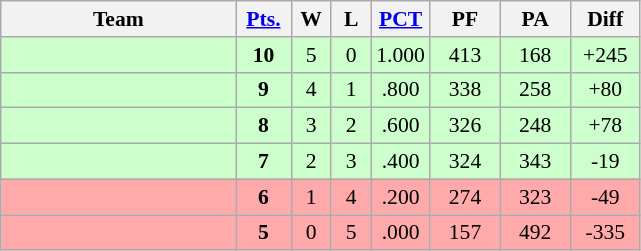<table class=wikitable style="font-size:90%;">
<tr align=center>
<th width=150px>Team</th>
<th width=30px><a href='#'>Pts.</a></th>
<th width=20px>W</th>
<th width=20px>L</th>
<th><a href='#'>PCT</a></th>
<th width=40px>PF</th>
<th width=40px>PA</th>
<th width=40px>Diff</th>
</tr>
<tr align=center bgcolor=#ccffcc>
<td align=left></td>
<td><strong>10</strong></td>
<td>5</td>
<td>0</td>
<td>1.000</td>
<td>413</td>
<td>168</td>
<td>+245</td>
</tr>
<tr align=center bgcolor=#ccffcc>
<td align=left></td>
<td><strong>9</strong></td>
<td>4</td>
<td>1</td>
<td>.800</td>
<td>338</td>
<td>258</td>
<td>+80</td>
</tr>
<tr align=center bgcolor=#ccffcc>
<td align=left></td>
<td><strong>8</strong></td>
<td>3</td>
<td>2</td>
<td>.600</td>
<td>326</td>
<td>248</td>
<td>+78</td>
</tr>
<tr align=center bgcolor=#ccffcc>
<td align=left></td>
<td><strong>7</strong></td>
<td>2</td>
<td>3</td>
<td>.400</td>
<td>324</td>
<td>343</td>
<td>-19</td>
</tr>
<tr align=center bgcolor=#ffaaaa>
<td align=left></td>
<td><strong>6</strong></td>
<td>1</td>
<td>4</td>
<td>.200</td>
<td>274</td>
<td>323</td>
<td>-49</td>
</tr>
<tr align=center bgcolor=#ffaaaa>
<td align=left></td>
<td><strong>5</strong></td>
<td>0</td>
<td>5</td>
<td>.000</td>
<td>157</td>
<td>492</td>
<td>-335</td>
</tr>
</table>
